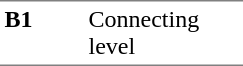<table border=0 cellspacing=0 cellpadding=3>
<tr>
<td style="border-bottom:solid 1px gray;border-top:solid 1px gray;" width=50 valign=top><strong>B1</strong></td>
<td style="border-top:solid 1px gray;border-bottom:solid 1px gray;" width=100 valign=top>Connecting level</td>
</tr>
</table>
